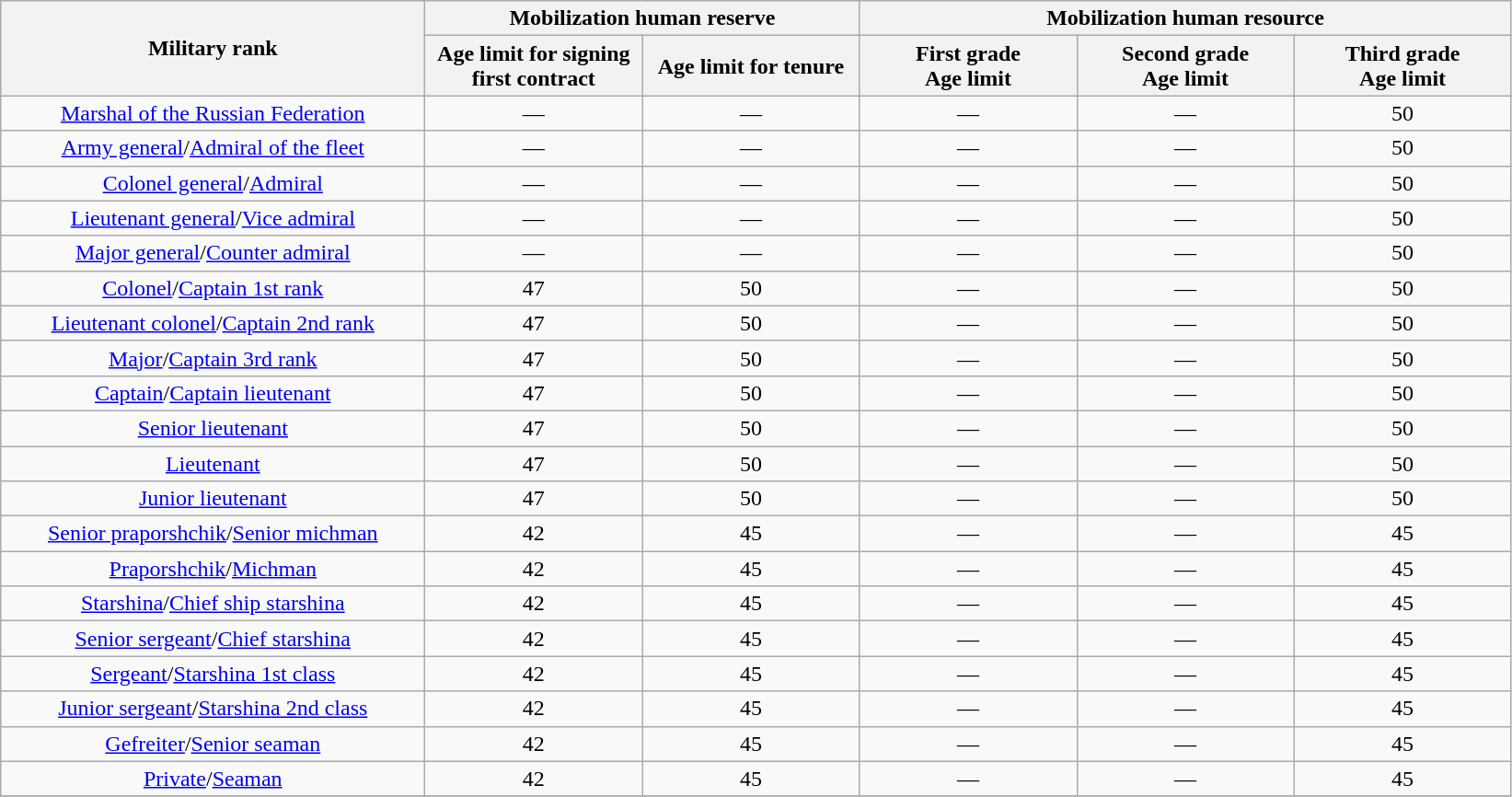<table class="wikitable">
<tr>
<th rowspan="2" style="text-align: center; width: 300px;">Military rank</th>
<th colspan="2" style="text-align: center; width: 300px;">Mobilization human reserve</th>
<th colspan="3" style="text-align: center; width: 450px;">Mobilization human resource</th>
</tr>
<tr>
<th style="text-align: center; width: 150px;">Age limit for signing first contract</th>
<th style="text-align: center; width: 150px;">Age limit for tenure</th>
<th style="text-align: center; width: 150px;">First grade<br>Age limit</th>
<th style="text-align: center; width: 150px;">Second grade<br>Age limit</th>
<th style="text-align: center; width: 150px;">Third grade<br>Age limit</th>
</tr>
<tr>
<td style="text-align: center; width: 300px;"><a href='#'>Marshal of the Russian Federation</a></td>
<td style="text-align: center; width: 150px;">—</td>
<td style="text-align: center; width: 150px;">—</td>
<td style="text-align: center; width: 150px;">—</td>
<td style="text-align: center; width: 150px;">—</td>
<td style="text-align: center; width: 150px;">50</td>
</tr>
<tr>
<td style="text-align: center; width: 300px;"><a href='#'>Army general</a>/<a href='#'>Admiral of the fleet</a></td>
<td style="text-align: center; width: 150px;">—</td>
<td style="text-align: center; width: 150px;">—</td>
<td style="text-align: center; width: 150px;">—</td>
<td style="text-align: center; width: 150px;">—</td>
<td style="text-align: center; width: 150px;">50</td>
</tr>
<tr>
<td style="text-align: center; width: 300px;"><a href='#'>Colonel general</a>/<a href='#'>Admiral</a></td>
<td style="text-align: center; width: 150px;">—</td>
<td style="text-align: center; width: 150px;">—</td>
<td style="text-align: center; width: 150px;">—</td>
<td style="text-align: center; width: 150px;">—</td>
<td style="text-align: center; width: 150px;">50</td>
</tr>
<tr>
<td style="text-align: center; width: 300px;"><a href='#'>Lieutenant general</a>/<a href='#'>Vice admiral</a></td>
<td style="text-align: center; width: 150px;">—</td>
<td style="text-align: center; width: 150px;">—</td>
<td style="text-align: center; width: 150px;">—</td>
<td style="text-align: center; width: 150px;">—</td>
<td style="text-align: center; width: 150px;">50</td>
</tr>
<tr>
<td style="text-align: center; width: 300px;"><a href='#'>Major general</a>/<a href='#'>Counter admiral</a></td>
<td style="text-align: center; width: 150px;">—</td>
<td style="text-align: center; width: 150px;">—</td>
<td style="text-align: center; width: 150px;">—</td>
<td style="text-align: center; width: 150px;">—</td>
<td style="text-align: center; width: 150px;">50</td>
</tr>
<tr>
<td style="text-align: center; width: 300px;"><a href='#'>Colonel</a>/<a href='#'>Captain 1st rank</a></td>
<td style="text-align: center; width: 150px;">47</td>
<td style="text-align: center; width: 150px;">50</td>
<td style="text-align: center; width: 150px;">—</td>
<td style="text-align: center; width: 150px;">—</td>
<td style="text-align: center; width: 150px;">50</td>
</tr>
<tr>
<td style="text-align: center; width: 300px;"><a href='#'>Lieutenant colonel</a>/<a href='#'>Captain 2nd rank</a></td>
<td style="text-align: center; width: 150px;">47</td>
<td style="text-align: center; width: 150px;">50</td>
<td style="text-align: center; width: 150px;">—</td>
<td style="text-align: center; width: 150px;">—</td>
<td style="text-align: center; width: 150px;">50</td>
</tr>
<tr>
<td style="text-align: center; width: 300px;"><a href='#'>Major</a>/<a href='#'>Captain 3rd rank</a></td>
<td style="text-align: center; width: 150px;">47</td>
<td style="text-align: center; width: 150px;">50</td>
<td style="text-align: center; width: 150px;">—</td>
<td style="text-align: center; width: 150px;">—</td>
<td style="text-align: center; width: 150px;">50</td>
</tr>
<tr>
<td style="text-align: center; width: 300px;"><a href='#'>Captain</a>/<a href='#'>Captain lieutenant</a></td>
<td style="text-align: center; width: 150px;">47</td>
<td style="text-align: center; width: 150px;">50</td>
<td style="text-align: center; width: 150px;">—</td>
<td style="text-align: center; width: 150px;">—</td>
<td style="text-align: center; width: 150px;">50</td>
</tr>
<tr>
<td style="text-align: center; width: 300px;"><a href='#'>Senior lieutenant</a></td>
<td style="text-align: center; width: 150px;">47</td>
<td style="text-align: center; width: 150px;">50</td>
<td style="text-align: center; width: 150px;">—</td>
<td style="text-align: center; width: 150px;">—</td>
<td style="text-align: center; width: 150px;">50</td>
</tr>
<tr>
<td style="text-align: center; width: 300px;"><a href='#'>Lieutenant</a></td>
<td style="text-align: center; width: 150px;">47</td>
<td style="text-align: center; width: 150px;">50</td>
<td style="text-align: center; width: 150px;">—</td>
<td style="text-align: center; width: 150px;">—</td>
<td style="text-align: center; width: 150px;">50</td>
</tr>
<tr>
<td style="text-align: center; width: 300px;"><a href='#'>Junior lieutenant</a></td>
<td style="text-align: center; width: 150px;">47</td>
<td style="text-align: center; width: 150px;">50</td>
<td style="text-align: center; width: 150px;">—</td>
<td style="text-align: center; width: 150px;">—</td>
<td style="text-align: center; width: 150px;">50</td>
</tr>
<tr>
<td style="text-align: center; width: 300px;"><a href='#'>Senior praporshchik</a>/<a href='#'>Senior michman</a></td>
<td style="text-align: center; width: 150px;">42</td>
<td style="text-align: center; width: 150px;">45</td>
<td style="text-align: center; width: 150px;">—</td>
<td style="text-align: center; width: 150px;">—</td>
<td style="text-align: center; width: 150px;">45</td>
</tr>
<tr>
<td style="text-align: center; width: 300px;"><a href='#'>Praporshchik</a>/<a href='#'>Michman</a></td>
<td style="text-align: center; width: 150px;">42</td>
<td style="text-align: center; width: 150px;">45</td>
<td style="text-align: center; width: 150px;">—</td>
<td style="text-align: center; width: 150px;">—</td>
<td style="text-align: center; width: 150px;">45</td>
</tr>
<tr>
<td style="text-align: center; width: 300px;"><a href='#'>Starshina</a>/<a href='#'>Chief ship starshina</a></td>
<td style="text-align: center; width: 150px;">42</td>
<td style="text-align: center; width: 150px;">45</td>
<td style="text-align: center; width: 150px;">—</td>
<td style="text-align: center; width: 150px;">—</td>
<td style="text-align: center; width: 150px;">45</td>
</tr>
<tr>
<td style="text-align: center; width: 300px;"><a href='#'>Senior sergeant</a>/<a href='#'>Chief starshina</a></td>
<td style="text-align: center; width: 150px;">42</td>
<td style="text-align: center; width: 150px;">45</td>
<td style="text-align: center; width: 150px;">—</td>
<td style="text-align: center; width: 150px;">—</td>
<td style="text-align: center; width: 150px;">45</td>
</tr>
<tr>
<td style="text-align: center; width: 300px;"><a href='#'>Sergeant</a>/<a href='#'>Starshina 1st class</a></td>
<td style="text-align: center; width: 150px;">42</td>
<td style="text-align: center; width: 150px;">45</td>
<td style="text-align: center; width: 150px;">—</td>
<td style="text-align: center; width: 150px;">—</td>
<td style="text-align: center; width: 150px;">45</td>
</tr>
<tr>
<td style="text-align: center; width: 300px;"><a href='#'>Junior sergeant</a>/<a href='#'>Starshina 2nd class</a></td>
<td style="text-align: center; width: 150px;">42</td>
<td style="text-align: center; width: 150px;">45</td>
<td style="text-align: center; width: 150px;">—</td>
<td style="text-align: center; width: 150px;">—</td>
<td style="text-align: center; width: 150px;">45</td>
</tr>
<tr>
<td style="text-align: center; width: 300px;"><a href='#'>Gefreiter</a>/<a href='#'>Senior seaman</a></td>
<td style="text-align: center; width: 150px;">42</td>
<td style="text-align: center; width: 150px;">45</td>
<td style="text-align: center; width: 150px;">—</td>
<td style="text-align: center; width: 150px;">—</td>
<td style="text-align: center; width: 150px;">45</td>
</tr>
<tr>
<td style="text-align: center; width: 300px;"><a href='#'>Private</a>/<a href='#'>Seaman</a></td>
<td style="text-align: center; width: 150px;">42</td>
<td style="text-align: center; width: 150px;">45</td>
<td style="text-align: center; width: 150px;">—</td>
<td style="text-align: center; width: 150px;">—</td>
<td style="text-align: center; width: 150px;">45</td>
</tr>
<tr>
</tr>
</table>
